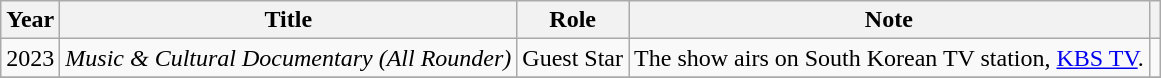<table class="wikitable">
<tr>
<th>Year</th>
<th>Title</th>
<th>Role</th>
<th>Note</th>
<th></th>
</tr>
<tr>
<td>2023</td>
<td><em>Music & Cultural Documentary (All Rounder)</em></td>
<td>Guest Star</td>
<td>The show airs on South Korean TV station, <a href='#'>KBS TV</a>.</td>
<td></td>
</tr>
<tr>
</tr>
</table>
